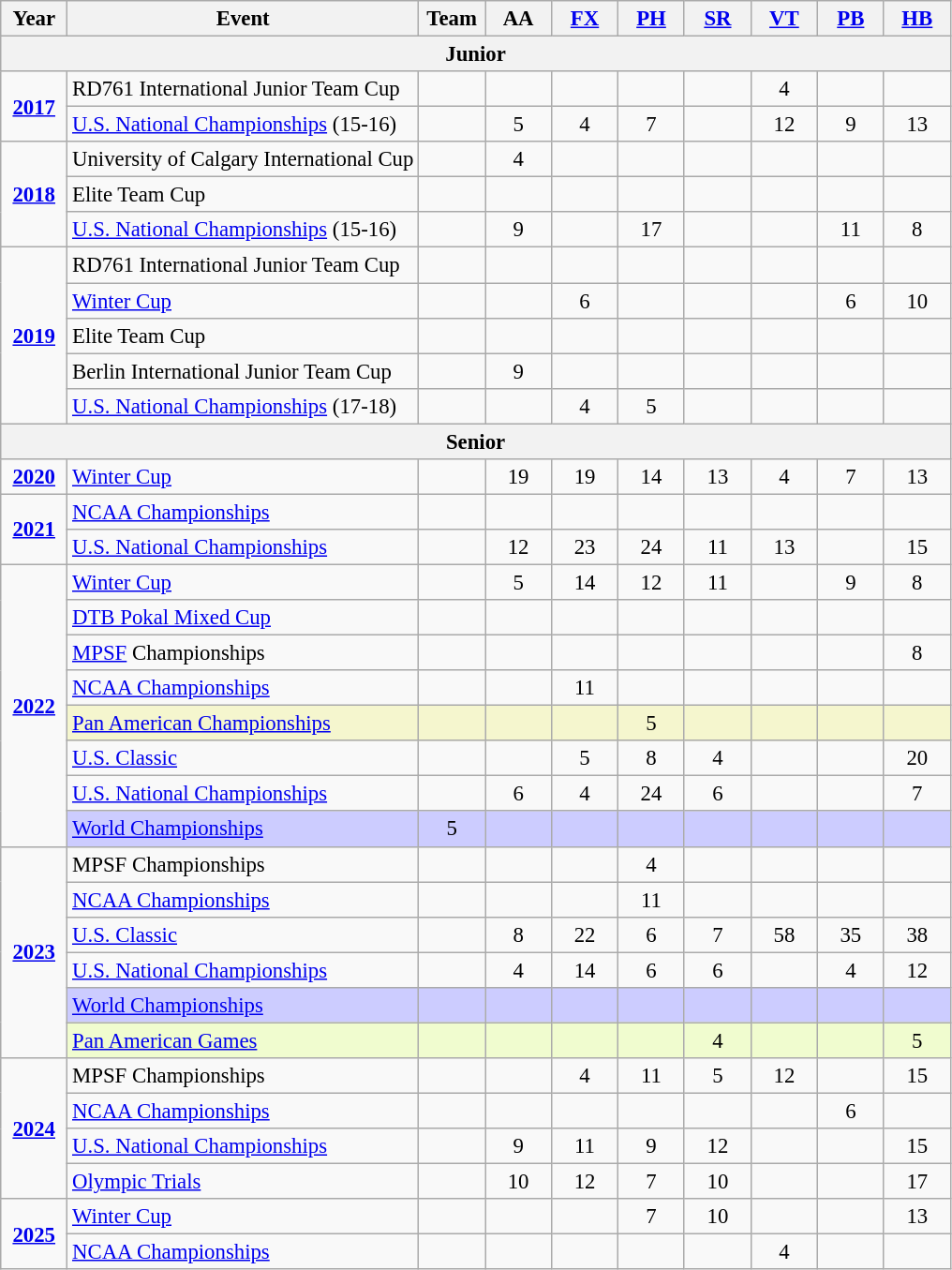<table class="wikitable sortable" style="text-align:center; font-size:95%;">
<tr>
<th width=7% class=unsortable>Year</th>
<th width=37% class=unsortable>Event</th>
<th width=7% class=unsortable>Team</th>
<th width=7% class=unsortable>AA</th>
<th width=7% class=unsortable><a href='#'>FX</a></th>
<th width=7% class=unsortable><a href='#'>PH</a></th>
<th width=7% class=unsortable><a href='#'>SR</a></th>
<th width=7% class=unsortable><a href='#'>VT</a></th>
<th width=7% class=unsortable><a href='#'>PB</a></th>
<th width=7% class=unsortable><a href='#'>HB</a></th>
</tr>
<tr>
<th colspan="10">Junior</th>
</tr>
<tr>
<td rowspan="2"><strong><a href='#'>2017</a></strong></td>
<td align=left>RD761 International Junior Team Cup</td>
<td></td>
<td></td>
<td></td>
<td></td>
<td></td>
<td>4</td>
<td></td>
<td></td>
</tr>
<tr>
<td align=left><a href='#'>U.S. National Championships</a> (15-16)</td>
<td></td>
<td>5</td>
<td>4</td>
<td>7</td>
<td></td>
<td>12</td>
<td>9</td>
<td>13</td>
</tr>
<tr>
<td rowspan="3"><strong><a href='#'>2018</a></strong></td>
<td align=left>University of Calgary International Cup</td>
<td></td>
<td>4</td>
<td></td>
<td></td>
<td></td>
<td></td>
<td></td>
<td></td>
</tr>
<tr>
<td align=left>Elite Team Cup</td>
<td></td>
<td></td>
<td></td>
<td></td>
<td></td>
<td></td>
<td></td>
<td></td>
</tr>
<tr>
<td align=left><a href='#'>U.S. National Championships</a> (15-16)</td>
<td></td>
<td>9</td>
<td></td>
<td>17</td>
<td></td>
<td></td>
<td>11</td>
<td>8</td>
</tr>
<tr>
<td rowspan="5"><strong><a href='#'>2019</a></strong></td>
<td align=left>RD761 International Junior Team Cup</td>
<td></td>
<td></td>
<td></td>
<td></td>
<td></td>
<td></td>
<td></td>
<td></td>
</tr>
<tr>
<td align=left><a href='#'>Winter Cup</a></td>
<td></td>
<td></td>
<td>6</td>
<td></td>
<td></td>
<td></td>
<td>6</td>
<td>10</td>
</tr>
<tr>
<td align=left>Elite Team Cup</td>
<td></td>
<td></td>
<td></td>
<td></td>
<td></td>
<td></td>
<td></td>
<td></td>
</tr>
<tr>
<td align=left>Berlin International Junior Team Cup</td>
<td></td>
<td>9</td>
<td></td>
<td></td>
<td></td>
<td></td>
<td></td>
<td></td>
</tr>
<tr>
<td align=left><a href='#'>U.S. National Championships</a> (17-18)</td>
<td></td>
<td></td>
<td>4</td>
<td>5</td>
<td></td>
<td></td>
<td></td>
<td></td>
</tr>
<tr>
<th colspan="10">Senior</th>
</tr>
<tr>
<td rowspan="1"><strong><a href='#'>2020</a></strong></td>
<td align=left><a href='#'>Winter Cup</a></td>
<td></td>
<td>19</td>
<td>19</td>
<td>14</td>
<td>13</td>
<td>4</td>
<td>7</td>
<td>13</td>
</tr>
<tr>
<td rowspan="2"><strong><a href='#'>2021</a></strong></td>
<td align=left><a href='#'>NCAA Championships</a></td>
<td></td>
<td></td>
<td></td>
<td></td>
<td></td>
<td></td>
<td></td>
<td></td>
</tr>
<tr>
<td align=left><a href='#'>U.S. National Championships</a></td>
<td></td>
<td>12</td>
<td>23</td>
<td>24</td>
<td>11</td>
<td>13</td>
<td></td>
<td>15</td>
</tr>
<tr>
<td rowspan="8"><strong><a href='#'>2022</a></strong></td>
<td align=left><a href='#'>Winter Cup</a></td>
<td></td>
<td>5</td>
<td>14</td>
<td>12</td>
<td>11</td>
<td></td>
<td>9</td>
<td>8</td>
</tr>
<tr>
<td align=left><a href='#'>DTB Pokal Mixed Cup</a></td>
<td></td>
<td></td>
<td></td>
<td></td>
<td></td>
<td></td>
<td></td>
<td></td>
</tr>
<tr>
<td align=left><a href='#'>MPSF</a> Championships</td>
<td></td>
<td></td>
<td></td>
<td></td>
<td></td>
<td></td>
<td></td>
<td>8</td>
</tr>
<tr>
<td align=left><a href='#'>NCAA Championships</a></td>
<td></td>
<td></td>
<td>11</td>
<td></td>
<td></td>
<td></td>
<td></td>
<td></td>
</tr>
<tr bgcolor=#F5F6CE>
<td align=left><a href='#'>Pan American Championships</a></td>
<td></td>
<td></td>
<td></td>
<td>5</td>
<td></td>
<td></td>
<td></td>
<td></td>
</tr>
<tr>
<td align=left><a href='#'>U.S. Classic</a></td>
<td></td>
<td></td>
<td>5</td>
<td>8</td>
<td>4</td>
<td></td>
<td></td>
<td>20</td>
</tr>
<tr>
<td align=left><a href='#'>U.S. National Championships</a></td>
<td></td>
<td>6</td>
<td>4</td>
<td>24</td>
<td>6</td>
<td></td>
<td></td>
<td>7</td>
</tr>
<tr bgcolor=#CCCCFF>
<td align=left><a href='#'>World Championships</a></td>
<td>5</td>
<td></td>
<td></td>
<td></td>
<td></td>
<td></td>
<td></td>
<td></td>
</tr>
<tr>
<td rowspan="6"><strong><a href='#'>2023</a></strong></td>
<td align=left>MPSF Championships</td>
<td></td>
<td></td>
<td></td>
<td>4</td>
<td></td>
<td></td>
<td></td>
<td></td>
</tr>
<tr>
<td align=left><a href='#'>NCAA Championships</a></td>
<td></td>
<td></td>
<td></td>
<td>11</td>
<td></td>
<td></td>
<td></td>
<td></td>
</tr>
<tr>
<td align=left><a href='#'>U.S. Classic</a></td>
<td></td>
<td>8</td>
<td>22</td>
<td>6</td>
<td>7</td>
<td>58</td>
<td>35</td>
<td>38</td>
</tr>
<tr>
<td align=left><a href='#'>U.S. National Championships</a></td>
<td></td>
<td>4</td>
<td>14</td>
<td>6</td>
<td>6</td>
<td></td>
<td>4</td>
<td>12</td>
</tr>
<tr bgcolor=#CCCCFF>
<td align=left><a href='#'>World Championships</a></td>
<td></td>
<td></td>
<td></td>
<td></td>
<td></td>
<td></td>
<td></td>
<td></td>
</tr>
<tr bgcolor=#f0fccf>
<td align=left><a href='#'>Pan American Games</a></td>
<td></td>
<td></td>
<td></td>
<td></td>
<td>4</td>
<td></td>
<td></td>
<td>5</td>
</tr>
<tr>
<td rowspan="4"><strong><a href='#'>2024</a></strong></td>
<td align=left>MPSF Championships</td>
<td></td>
<td></td>
<td>4</td>
<td>11</td>
<td>5</td>
<td>12</td>
<td></td>
<td>15</td>
</tr>
<tr>
<td align=left><a href='#'>NCAA Championships</a></td>
<td></td>
<td></td>
<td></td>
<td></td>
<td></td>
<td></td>
<td>6</td>
<td></td>
</tr>
<tr>
<td align=left><a href='#'>U.S. National Championships</a></td>
<td></td>
<td>9</td>
<td>11</td>
<td>9</td>
<td>12</td>
<td></td>
<td></td>
<td>15</td>
</tr>
<tr>
<td align=left><a href='#'>Olympic Trials</a></td>
<td></td>
<td>10</td>
<td>12</td>
<td>7</td>
<td>10</td>
<td></td>
<td></td>
<td>17</td>
</tr>
<tr>
<td rowspan="2"><strong><a href='#'>2025</a></strong></td>
<td align=left><a href='#'>Winter Cup</a></td>
<td></td>
<td></td>
<td></td>
<td>7</td>
<td>10</td>
<td></td>
<td></td>
<td>13</td>
</tr>
<tr>
<td align=left><a href='#'>NCAA Championships</a></td>
<td></td>
<td></td>
<td></td>
<td></td>
<td></td>
<td>4</td>
<td></td>
<td></td>
</tr>
</table>
